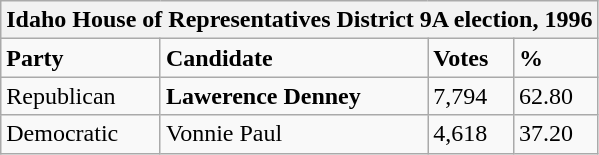<table class="wikitable">
<tr>
<th colspan="4">Idaho House of Representatives District 9A election, 1996</th>
</tr>
<tr>
<td><strong>Party</strong></td>
<td><strong>Candidate</strong></td>
<td><strong>Votes</strong></td>
<td><strong>%</strong></td>
</tr>
<tr>
<td>Republican</td>
<td><strong>Lawerence Denney</strong></td>
<td>7,794</td>
<td>62.80</td>
</tr>
<tr>
<td>Democratic</td>
<td>Vonnie Paul</td>
<td>4,618</td>
<td>37.20</td>
</tr>
</table>
